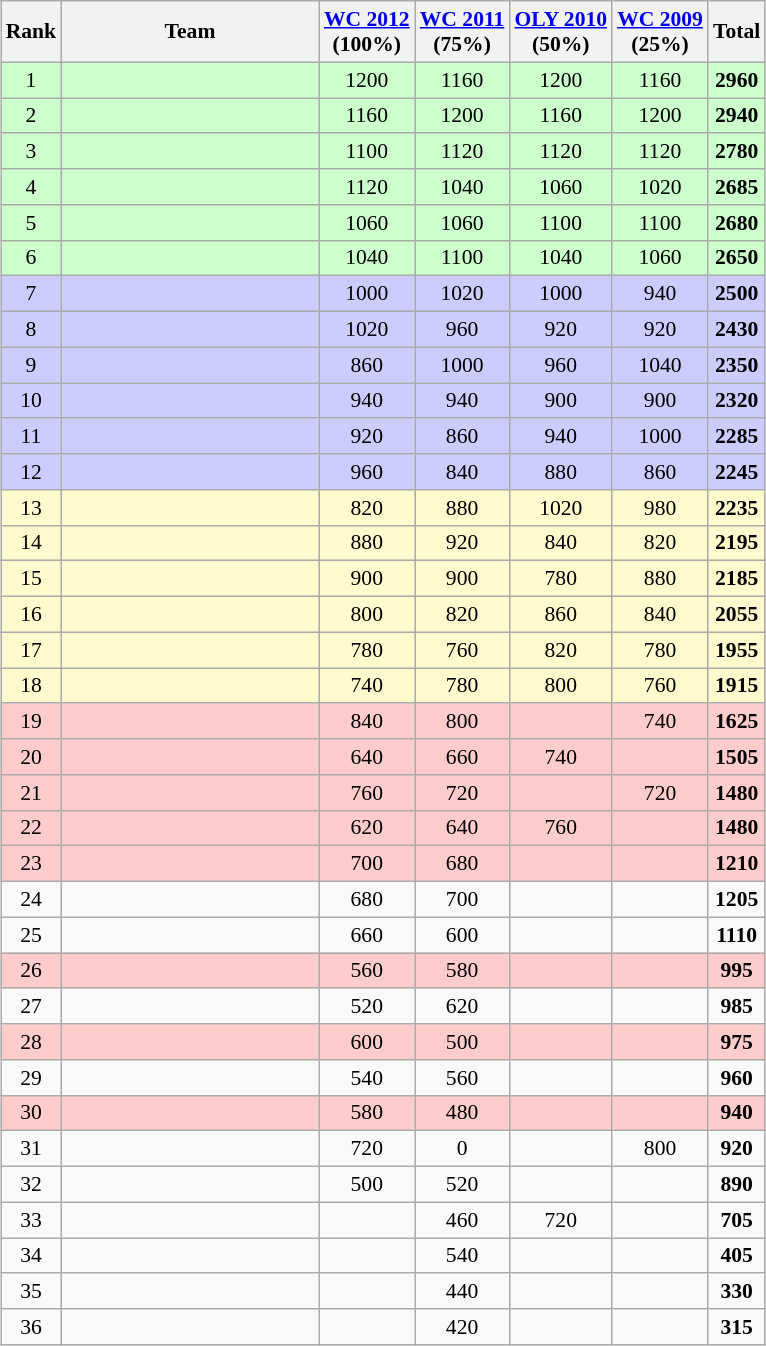<table class="wikitable sortable" style="font-size:90%; text-align:center;margin: 1em auto 1em auto ">
<tr>
<th>Rank</th>
<th width=165>Team</th>
<th><a href='#'>WC 2012</a><br>(100%)</th>
<th><a href='#'>WC 2011</a><br>(75%)</th>
<th><a href='#'>OLY 2010</a><br>(50%)</th>
<th><a href='#'>WC 2009</a><br>(25%)</th>
<th>Total</th>
</tr>
<tr style="background: #ccffcc;">
<td>1</td>
<td align=left></td>
<td>1200</td>
<td>1160</td>
<td>1200</td>
<td>1160</td>
<td><strong>2960</strong></td>
</tr>
<tr style="background: #ccffcc;">
<td>2</td>
<td align="left"></td>
<td>1160</td>
<td>1200</td>
<td>1160</td>
<td>1200</td>
<td><strong>2940</strong></td>
</tr>
<tr style="background: #ccffcc;">
<td>3</td>
<td align="left"></td>
<td>1100</td>
<td>1120</td>
<td>1120</td>
<td>1120</td>
<td><strong>2780</strong></td>
</tr>
<tr style="background: #ccffcc;">
<td>4</td>
<td align="left"></td>
<td>1120</td>
<td>1040</td>
<td>1060</td>
<td>1020</td>
<td><strong>2685</strong></td>
</tr>
<tr style="background: #ccffcc;">
<td>5</td>
<td align="left"></td>
<td>1060</td>
<td>1060</td>
<td>1100</td>
<td>1100</td>
<td><strong>2680</strong></td>
</tr>
<tr style="background: #ccffcc;">
<td>6</td>
<td align="left"></td>
<td>1040</td>
<td>1100</td>
<td>1040</td>
<td>1060</td>
<td><strong>2650</strong></td>
</tr>
<tr style="background: #ccccff;">
<td>7</td>
<td align="left"></td>
<td>1000</td>
<td>1020</td>
<td>1000</td>
<td>940</td>
<td><strong>2500</strong></td>
</tr>
<tr style="background: #ccccff;">
<td>8</td>
<td align="left"></td>
<td>1020</td>
<td>960</td>
<td>920</td>
<td>920</td>
<td><strong>2430</strong></td>
</tr>
<tr style="background: #ccccff;">
<td>9</td>
<td align="left"></td>
<td>860</td>
<td>1000</td>
<td>960</td>
<td>1040</td>
<td><strong>2350</strong></td>
</tr>
<tr style="background: #ccccff;">
<td>10</td>
<td align=left></td>
<td>940</td>
<td>940</td>
<td>900</td>
<td>900</td>
<td><strong>2320</strong></td>
</tr>
<tr style="background: #ccccff;">
<td>11</td>
<td align="left"></td>
<td>920</td>
<td>860</td>
<td>940</td>
<td>1000</td>
<td><strong>2285</strong></td>
</tr>
<tr style="background: #ccccff;">
<td>12</td>
<td align="left"></td>
<td>960</td>
<td>840</td>
<td>880</td>
<td>860</td>
<td><strong>2245</strong></td>
</tr>
<tr style="background: #fffacd;">
<td>13</td>
<td align="left"></td>
<td>820</td>
<td>880</td>
<td>1020</td>
<td>980</td>
<td><strong>2235</strong></td>
</tr>
<tr style="background: #fffacd;">
<td>14</td>
<td align="left"></td>
<td>880</td>
<td>920</td>
<td>840</td>
<td>820</td>
<td><strong>2195</strong></td>
</tr>
<tr style="background: #fffacd;">
<td>15</td>
<td align="left"></td>
<td>900</td>
<td>900</td>
<td>780</td>
<td>880</td>
<td><strong>2185</strong></td>
</tr>
<tr style="background: #fffacd;">
<td>16</td>
<td align="left"></td>
<td>800</td>
<td>820</td>
<td>860</td>
<td>840</td>
<td><strong>2055</strong></td>
</tr>
<tr style="background: #fffacd;">
<td>17</td>
<td align=left></td>
<td>780</td>
<td>760</td>
<td>820</td>
<td>780</td>
<td><strong>1955</strong></td>
</tr>
<tr style="background: #fffacd;">
<td>18</td>
<td align="left"></td>
<td>740</td>
<td>780</td>
<td>800</td>
<td>760</td>
<td><strong>1915</strong></td>
</tr>
<tr style="background: #ffcccc;">
<td>19</td>
<td align="left"></td>
<td>840</td>
<td>800</td>
<td></td>
<td>740</td>
<td><strong>1625</strong></td>
</tr>
<tr style="background: #ffcccc;">
<td>20</td>
<td align="left"></td>
<td>640</td>
<td>660</td>
<td>740</td>
<td></td>
<td><strong>1505</strong></td>
</tr>
<tr style="background: #ffcccc;">
<td>21</td>
<td align="left"></td>
<td>760</td>
<td>720</td>
<td></td>
<td>720</td>
<td><strong>1480</strong></td>
</tr>
<tr style="background: #ffcccc;">
<td>22</td>
<td align="left"></td>
<td>620</td>
<td>640</td>
<td>760</td>
<td></td>
<td><strong>1480</strong></td>
</tr>
<tr style="background: #ffcccc;">
<td>23</td>
<td align="left"></td>
<td>700</td>
<td>680</td>
<td></td>
<td></td>
<td><strong>1210</strong></td>
</tr>
<tr>
<td>24</td>
<td align="left"></td>
<td>680</td>
<td>700</td>
<td></td>
<td></td>
<td><strong>1205</strong></td>
</tr>
<tr>
<td>25</td>
<td align="left"></td>
<td>660</td>
<td>600</td>
<td></td>
<td></td>
<td><strong>1110</strong></td>
</tr>
<tr style="background: #ffcccc;">
<td>26</td>
<td align="left"></td>
<td>560</td>
<td>580</td>
<td></td>
<td></td>
<td><strong>995</strong></td>
</tr>
<tr>
<td>27</td>
<td align="left"></td>
<td>520</td>
<td>620</td>
<td></td>
<td></td>
<td><strong>985</strong></td>
</tr>
<tr style="background: #ffcccc;">
<td>28</td>
<td align="left"></td>
<td>600</td>
<td>500</td>
<td></td>
<td></td>
<td><strong>975</strong></td>
</tr>
<tr>
<td>29</td>
<td align="left"></td>
<td>540</td>
<td>560</td>
<td></td>
<td></td>
<td><strong>960</strong></td>
</tr>
<tr style="background: #ffcccc;">
<td>30</td>
<td align="left"></td>
<td>580</td>
<td>480</td>
<td></td>
<td></td>
<td><strong>940</strong></td>
</tr>
<tr>
<td>31</td>
<td align="left"></td>
<td>720</td>
<td>0</td>
<td></td>
<td>800</td>
<td><strong>920</strong></td>
</tr>
<tr>
<td>32</td>
<td align="left"></td>
<td>500</td>
<td>520</td>
<td></td>
<td></td>
<td><strong>890</strong></td>
</tr>
<tr>
<td>33</td>
<td align="left"></td>
<td></td>
<td>460</td>
<td>720</td>
<td></td>
<td><strong>705</strong></td>
</tr>
<tr>
<td>34</td>
<td align="left"></td>
<td></td>
<td>540</td>
<td></td>
<td></td>
<td><strong>405</strong></td>
</tr>
<tr>
<td>35</td>
<td align="left"></td>
<td></td>
<td>440</td>
<td></td>
<td></td>
<td><strong>330</strong></td>
</tr>
<tr>
<td>36</td>
<td align="left"></td>
<td></td>
<td>420</td>
<td></td>
<td></td>
<td><strong>315</strong></td>
</tr>
</table>
